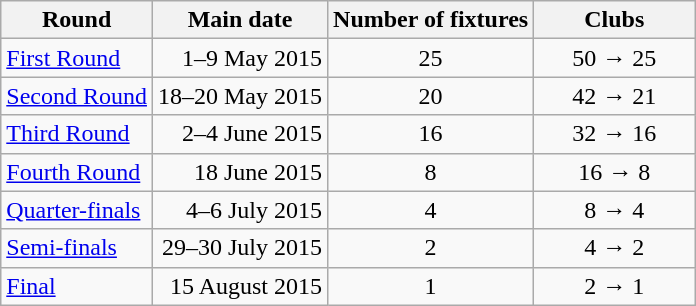<table class="wikitable" style="text-align:center">
<tr>
<th>Round</th>
<th>Main date</th>
<th>Number of fixtures</th>
<th width=100>Clubs</th>
</tr>
<tr>
<td align=left><a href='#'>First Round</a></td>
<td align=right>1–9 May 2015</td>
<td>25</td>
<td>50 → 25</td>
</tr>
<tr>
<td align=left><a href='#'>Second Round</a></td>
<td align=right>18–20 May 2015</td>
<td>20</td>
<td>42 → 21</td>
</tr>
<tr>
<td align=left><a href='#'>Third Round</a></td>
<td align=right>2–4 June 2015</td>
<td>16</td>
<td>32 → 16</td>
</tr>
<tr>
<td align=left><a href='#'>Fourth Round</a></td>
<td align=right>18 June 2015</td>
<td>8</td>
<td>16 → 8</td>
</tr>
<tr>
<td align=left><a href='#'>Quarter-finals</a></td>
<td align=right>4–6 July 2015</td>
<td>4</td>
<td>8 → 4</td>
</tr>
<tr>
<td align=left><a href='#'>Semi-finals</a></td>
<td align=right>29–30 July 2015</td>
<td>2</td>
<td>4 → 2</td>
</tr>
<tr>
<td align=left><a href='#'>Final</a></td>
<td align=right>15 August 2015</td>
<td>1</td>
<td>2 → 1</td>
</tr>
</table>
